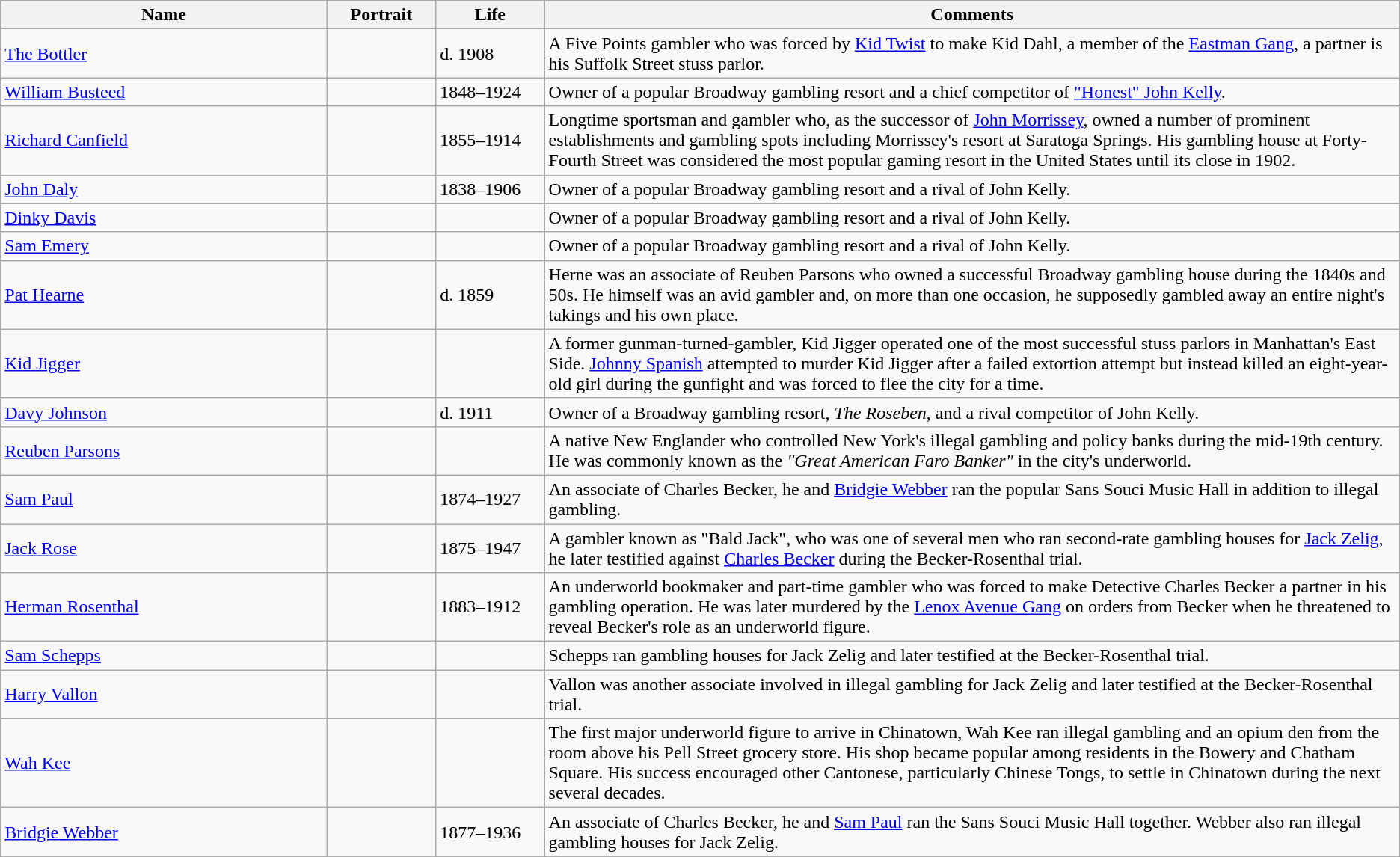<table class=wikitable>
<tr>
<th width="21%">Name</th>
<th width="7%">Portrait</th>
<th width="7%">Life</th>
<th width="55%">Comments</th>
</tr>
<tr>
<td><a href='#'>The Bottler</a></td>
<td></td>
<td>d. 1908</td>
<td>A Five Points gambler who was forced by <a href='#'>Kid Twist</a> to make Kid Dahl, a member of the <a href='#'>Eastman Gang</a>, a partner is his Suffolk Street stuss parlor.</td>
</tr>
<tr>
<td><a href='#'>William Busteed</a></td>
<td></td>
<td>1848–1924</td>
<td>Owner of a popular Broadway gambling resort and a chief competitor of <a href='#'>"Honest" John Kelly</a>.</td>
</tr>
<tr>
<td><a href='#'>Richard Canfield</a></td>
<td></td>
<td>1855–1914</td>
<td>Longtime sportsman and gambler who, as the successor of <a href='#'>John Morrissey</a>, owned a number of prominent establishments and gambling spots including Morrissey's resort at Saratoga Springs. His gambling house at Forty-Fourth Street was considered the most popular gaming resort in the United States until its close in 1902.</td>
</tr>
<tr>
<td><a href='#'>John Daly</a></td>
<td></td>
<td>1838–1906</td>
<td>Owner of a popular Broadway gambling resort and a rival of John Kelly.</td>
</tr>
<tr>
<td><a href='#'>Dinky Davis</a></td>
<td></td>
<td></td>
<td>Owner of a popular Broadway gambling resort and a rival of John Kelly.</td>
</tr>
<tr>
<td><a href='#'>Sam Emery</a></td>
<td></td>
<td></td>
<td>Owner of a popular Broadway gambling resort and a rival of John Kelly.</td>
</tr>
<tr>
<td><a href='#'>Pat Hearne</a></td>
<td></td>
<td>d. 1859</td>
<td>Herne was an associate of Reuben Parsons who owned a successful Broadway gambling house during the 1840s and 50s. He himself was an avid gambler and, on more than one occasion, he supposedly gambled away an entire night's takings and his own place.</td>
</tr>
<tr>
<td><a href='#'>Kid Jigger</a></td>
<td></td>
<td></td>
<td>A former gunman-turned-gambler, Kid Jigger operated one of the most successful stuss parlors in Manhattan's East Side. <a href='#'>Johnny Spanish</a> attempted to murder Kid Jigger after a failed extortion attempt but instead killed an eight-year-old girl during the gunfight and was forced to flee the city for a time.</td>
</tr>
<tr>
<td><a href='#'>Davy Johnson</a></td>
<td></td>
<td>d. 1911</td>
<td>Owner of a Broadway gambling resort, <em>The Roseben</em>, and a rival competitor of John Kelly.</td>
</tr>
<tr>
<td><a href='#'>Reuben Parsons</a></td>
<td></td>
<td></td>
<td>A native New Englander who controlled New York's illegal gambling and policy banks during the mid-19th century. He was commonly known as the <em>"Great American Faro Banker"</em> in the city's underworld.</td>
</tr>
<tr>
<td><a href='#'>Sam Paul</a></td>
<td></td>
<td>1874–1927</td>
<td>An associate of Charles Becker, he and <a href='#'>Bridgie Webber</a> ran the popular Sans Souci Music Hall in addition to illegal gambling.</td>
</tr>
<tr>
<td><a href='#'>Jack Rose</a></td>
<td></td>
<td>1875–1947</td>
<td>A gambler known as "Bald Jack", who was one of several men who ran second-rate gambling houses for <a href='#'>Jack Zelig</a>, he later testified against <a href='#'>Charles Becker</a> during the Becker-Rosenthal trial.</td>
</tr>
<tr>
<td><a href='#'>Herman Rosenthal</a></td>
<td></td>
<td>1883–1912</td>
<td>An underworld bookmaker and part-time gambler who was forced to make Detective Charles Becker a partner in his gambling operation. He was later murdered by the <a href='#'>Lenox Avenue Gang</a> on orders from Becker when he threatened to reveal Becker's role as an underworld figure.</td>
</tr>
<tr>
<td><a href='#'>Sam Schepps</a></td>
<td></td>
<td></td>
<td>Schepps ran gambling houses for Jack Zelig and later testified at the Becker-Rosenthal trial.</td>
</tr>
<tr>
<td><a href='#'>Harry Vallon</a></td>
<td></td>
<td></td>
<td>Vallon was another associate involved in illegal gambling for Jack Zelig and later testified at the Becker-Rosenthal trial.</td>
</tr>
<tr>
<td><a href='#'>Wah Kee</a></td>
<td></td>
<td></td>
<td>The first major underworld figure to arrive in Chinatown, Wah Kee ran illegal gambling and an opium den from the room above his Pell Street grocery store. His shop became popular among residents in the Bowery and Chatham Square. His success encouraged other Cantonese, particularly Chinese Tongs, to settle in Chinatown during the next several decades.</td>
</tr>
<tr>
<td><a href='#'>Bridgie Webber</a></td>
<td></td>
<td>1877–1936</td>
<td>An associate of Charles Becker, he and <a href='#'>Sam Paul</a> ran the Sans Souci Music Hall together. Webber also ran illegal gambling houses for Jack Zelig.</td>
</tr>
</table>
